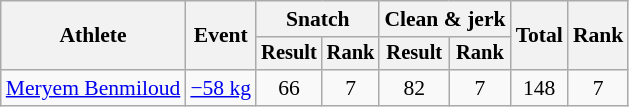<table class="wikitable" style="font-size:90%">
<tr>
<th rowspan="2">Athlete</th>
<th rowspan="2">Event</th>
<th colspan="2">Snatch</th>
<th colspan="2">Clean & jerk</th>
<th rowspan="2">Total</th>
<th rowspan="2">Rank</th>
</tr>
<tr style="font-size:95%">
<th>Result</th>
<th>Rank</th>
<th>Result</th>
<th>Rank</th>
</tr>
<tr align=center>
<td align=left><a href='#'>Meryem Benmiloud</a></td>
<td align=left><a href='#'>−58 kg</a></td>
<td>66</td>
<td>7</td>
<td>82</td>
<td>7</td>
<td>148</td>
<td>7</td>
</tr>
</table>
